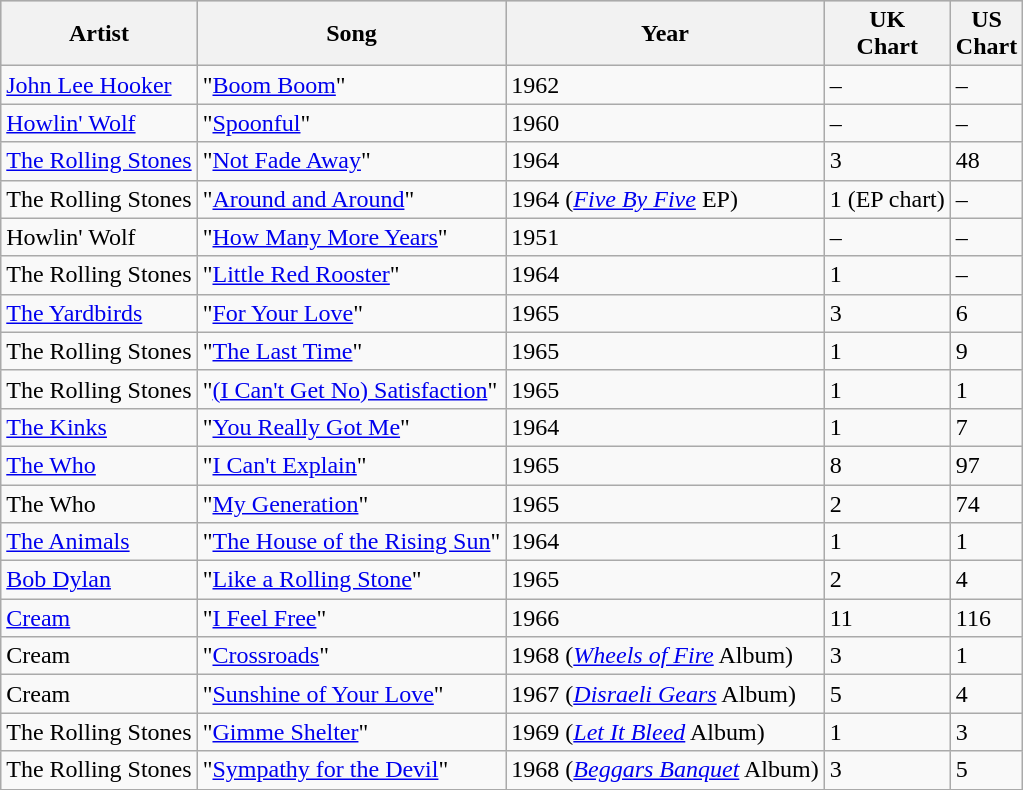<table class="wikitable sortable">
<tr bgcolor="#CCCCCC">
<th>Artist</th>
<th>Song</th>
<th>Year</th>
<th>UK<br>Chart</th>
<th>US<br>Chart</th>
</tr>
<tr>
<td><a href='#'>John Lee Hooker</a></td>
<td>"<a href='#'>Boom Boom</a>"</td>
<td>1962</td>
<td>–</td>
<td>–</td>
</tr>
<tr>
<td><a href='#'>Howlin' Wolf</a></td>
<td>"<a href='#'>Spoonful</a>"</td>
<td>1960</td>
<td>–</td>
<td>–</td>
</tr>
<tr>
<td><a href='#'>The Rolling Stones</a></td>
<td>"<a href='#'>Not Fade Away</a>"</td>
<td>1964</td>
<td>3</td>
<td>48</td>
</tr>
<tr>
<td>The Rolling Stones</td>
<td>"<a href='#'>Around and Around</a>"</td>
<td>1964 (<em><a href='#'>Five By Five</a></em> EP)</td>
<td>1 (EP chart)</td>
<td>–</td>
</tr>
<tr>
<td>Howlin' Wolf</td>
<td>"<a href='#'>How Many More Years</a>"</td>
<td>1951</td>
<td>–</td>
<td>–</td>
</tr>
<tr>
<td>The Rolling Stones</td>
<td>"<a href='#'>Little Red Rooster</a>"</td>
<td>1964</td>
<td>1</td>
<td>–</td>
</tr>
<tr>
<td><a href='#'>The Yardbirds</a></td>
<td>"<a href='#'>For Your Love</a>"</td>
<td>1965</td>
<td>3</td>
<td>6</td>
</tr>
<tr>
<td>The Rolling Stones</td>
<td>"<a href='#'>The Last Time</a>"</td>
<td>1965</td>
<td>1</td>
<td>9</td>
</tr>
<tr>
<td>The Rolling Stones</td>
<td>"<a href='#'>(I Can't Get No) Satisfaction</a>"</td>
<td>1965</td>
<td>1</td>
<td>1</td>
</tr>
<tr>
<td><a href='#'>The Kinks</a></td>
<td>"<a href='#'>You Really Got Me</a>"</td>
<td>1964</td>
<td>1</td>
<td>7</td>
</tr>
<tr>
<td><a href='#'>The Who</a></td>
<td>"<a href='#'>I Can't Explain</a>"</td>
<td>1965</td>
<td>8</td>
<td>97</td>
</tr>
<tr>
<td>The Who</td>
<td>"<a href='#'>My Generation</a>"</td>
<td>1965</td>
<td>2</td>
<td>74</td>
</tr>
<tr>
<td><a href='#'>The Animals</a></td>
<td>"<a href='#'>The House of the Rising Sun</a>"</td>
<td>1964</td>
<td>1</td>
<td>1</td>
</tr>
<tr>
<td><a href='#'>Bob Dylan</a></td>
<td>"<a href='#'>Like a Rolling Stone</a>"</td>
<td>1965</td>
<td>2</td>
<td>4</td>
</tr>
<tr>
<td><a href='#'>Cream</a></td>
<td>"<a href='#'>I Feel Free</a>"</td>
<td>1966</td>
<td>11</td>
<td>116</td>
</tr>
<tr>
<td>Cream</td>
<td>"<a href='#'>Crossroads</a>"</td>
<td>1968 (<em><a href='#'>Wheels of Fire</a></em> Album)</td>
<td>3</td>
<td>1</td>
</tr>
<tr>
<td>Cream</td>
<td>"<a href='#'>Sunshine of Your Love</a>"</td>
<td>1967 (<em><a href='#'>Disraeli Gears</a></em> Album)</td>
<td>5</td>
<td>4</td>
</tr>
<tr>
<td>The Rolling Stones</td>
<td>"<a href='#'>Gimme Shelter</a>"</td>
<td>1969 (<em><a href='#'>Let It Bleed</a></em> Album)</td>
<td>1</td>
<td>3</td>
</tr>
<tr>
<td>The Rolling Stones</td>
<td>"<a href='#'>Sympathy for the Devil</a>"</td>
<td>1968 (<em><a href='#'>Beggars Banquet</a></em> Album)</td>
<td>3</td>
<td>5</td>
</tr>
</table>
